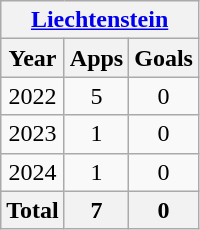<table class="wikitable" style="text-align:center">
<tr>
<th colspan=3><a href='#'>Liechtenstein</a></th>
</tr>
<tr>
<th>Year</th>
<th>Apps</th>
<th>Goals</th>
</tr>
<tr>
<td>2022</td>
<td>5</td>
<td>0</td>
</tr>
<tr>
<td>2023</td>
<td>1</td>
<td>0</td>
</tr>
<tr>
<td>2024</td>
<td>1</td>
<td>0</td>
</tr>
<tr>
<th>Total</th>
<th>7</th>
<th>0</th>
</tr>
</table>
